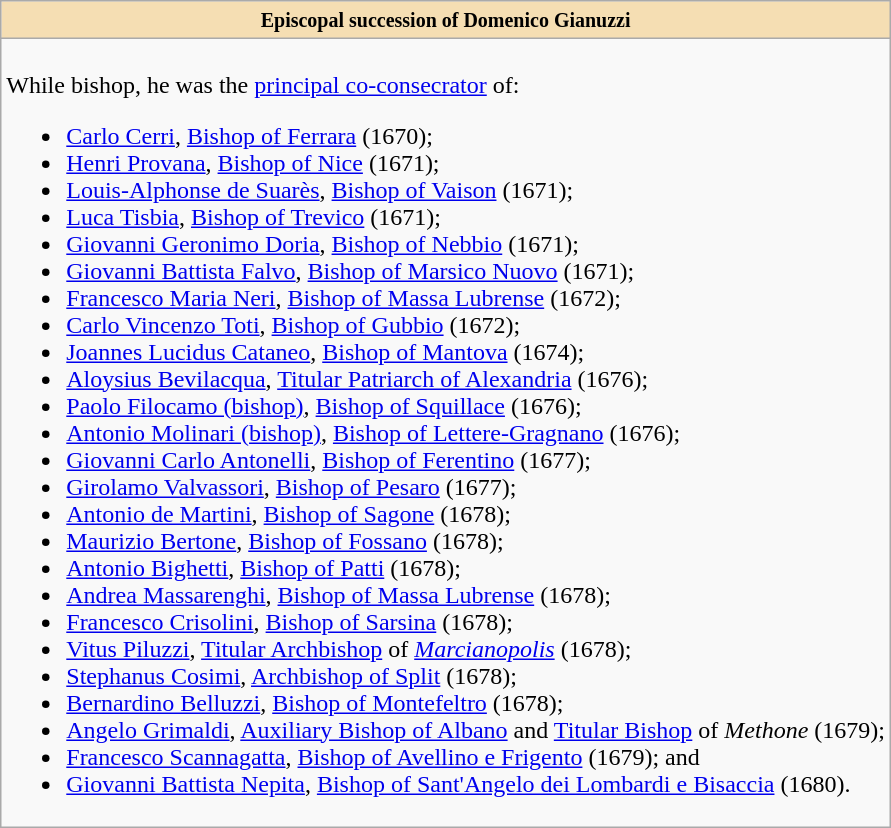<table role="presentation" class="wikitable mw-collapsible mw-collapsed"|>
<tr>
<th style="background:#F5DEB3"><small>Episcopal succession of Domenico Gianuzzi</small></th>
</tr>
<tr>
<td><br>While bishop, he was the <a href='#'>principal co-consecrator</a> of:<ul><li><a href='#'>Carlo Cerri</a>, <a href='#'>Bishop of Ferrara</a> (1670);</li><li><a href='#'>Henri Provana</a>, <a href='#'>Bishop of Nice</a> (1671);</li><li><a href='#'>Louis-Alphonse de Suarès</a>, <a href='#'>Bishop of Vaison</a> (1671);</li><li><a href='#'>Luca Tisbia</a>, <a href='#'>Bishop of Trevico</a> (1671);</li><li><a href='#'>Giovanni Geronimo Doria</a>, <a href='#'>Bishop of Nebbio</a> (1671);</li><li><a href='#'>Giovanni Battista Falvo</a>, <a href='#'>Bishop of Marsico Nuovo</a> (1671);</li><li><a href='#'>Francesco Maria Neri</a>, <a href='#'>Bishop of Massa Lubrense</a> (1672);</li><li><a href='#'>Carlo Vincenzo Toti</a>, <a href='#'>Bishop of Gubbio</a> (1672);</li><li><a href='#'>Joannes Lucidus Cataneo</a>, <a href='#'>Bishop of Mantova</a> (1674);</li><li><a href='#'>Aloysius Bevilacqua</a>, <a href='#'>Titular Patriarch of Alexandria</a> (1676);</li><li><a href='#'>Paolo Filocamo (bishop)</a>, <a href='#'>Bishop of Squillace</a> (1676);</li><li><a href='#'>Antonio Molinari (bishop)</a>, <a href='#'>Bishop of Lettere-Gragnano</a> (1676);</li><li><a href='#'>Giovanni Carlo Antonelli</a>, <a href='#'>Bishop of Ferentino</a> (1677);</li><li><a href='#'>Girolamo Valvassori</a>, <a href='#'>Bishop of Pesaro</a> (1677);</li><li><a href='#'>Antonio de Martini</a>, <a href='#'>Bishop of Sagone</a> (1678);</li><li><a href='#'>Maurizio Bertone</a>, <a href='#'>Bishop of Fossano</a> (1678);</li><li><a href='#'>Antonio Bighetti</a>, <a href='#'>Bishop of Patti</a> (1678);</li><li><a href='#'>Andrea Massarenghi</a>, <a href='#'>Bishop of Massa Lubrense</a> (1678);</li><li><a href='#'>Francesco Crisolini</a>, <a href='#'>Bishop of Sarsina</a> (1678);</li><li><a href='#'>Vitus Piluzzi</a>, <a href='#'>Titular Archbishop</a> of <em><a href='#'>Marcianopolis</a></em> (1678);</li><li><a href='#'>Stephanus Cosimi</a>, <a href='#'>Archbishop of Split</a> (1678);</li><li><a href='#'>Bernardino Belluzzi</a>, <a href='#'>Bishop of Montefeltro</a> (1678);</li><li><a href='#'>Angelo Grimaldi</a>, <a href='#'>Auxiliary Bishop of Albano</a> and <a href='#'>Titular Bishop</a> of <em>Methone</em> (1679);</li><li><a href='#'>Francesco Scannagatta</a>, <a href='#'>Bishop of Avellino e Frigento</a> (1679); and</li><li><a href='#'>Giovanni Battista Nepita</a>, <a href='#'>Bishop of Sant'Angelo dei Lombardi e Bisaccia</a> (1680).</li></ul></td>
</tr>
</table>
